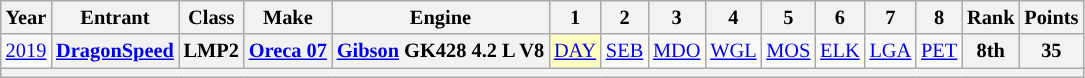<table class="wikitable" style="text-align:center; font-size:85%">
<tr>
<th>Year</th>
<th>Entrant</th>
<th>Class</th>
<th>Make</th>
<th>Engine</th>
<th>1</th>
<th>2</th>
<th>3</th>
<th>4</th>
<th>5</th>
<th>6</th>
<th>7</th>
<th>8</th>
<th>Rank</th>
<th>Points</th>
</tr>
<tr>
<td><a href='#'>2019</a></td>
<th nowrap><a href='#'>DragonSpeed</a></th>
<th>LMP2</th>
<th nowrap><a href='#'>Oreca 07</a></th>
<th nowrap><a href='#'>Gibson</a> GK428 4.2 L V8</th>
<td style="background:#FFFFBF;"><a href='#'>DAY</a><br></td>
<td><a href='#'>SEB</a></td>
<td><a href='#'>MDO</a></td>
<td><a href='#'>WGL</a></td>
<td><a href='#'>MOS</a></td>
<td><a href='#'>ELK</a></td>
<td><a href='#'>LGA</a></td>
<td><a href='#'>PET</a></td>
<th>8th</th>
<th>35</th>
</tr>
<tr>
<th colspan="15"></th>
</tr>
</table>
